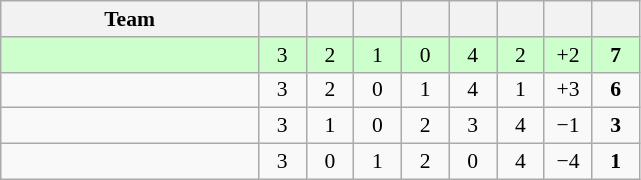<table class="wikitable" style="text-align: center; font-size: 90%;">
<tr>
<th width=165>Team</th>
<th width=25></th>
<th width=25></th>
<th width=25></th>
<th width=25></th>
<th width=25></th>
<th width=25></th>
<th width=25></th>
<th width=25></th>
</tr>
<tr style="background:#cfc;">
<td align="left"></td>
<td>3</td>
<td>2</td>
<td>1</td>
<td>0</td>
<td>4</td>
<td>2</td>
<td>+2</td>
<td><strong>7</strong></td>
</tr>
<tr>
<td align="left"></td>
<td>3</td>
<td>2</td>
<td>0</td>
<td>1</td>
<td>4</td>
<td>1</td>
<td>+3</td>
<td><strong>6</strong></td>
</tr>
<tr>
<td align="left"><em></em></td>
<td>3</td>
<td>1</td>
<td>0</td>
<td>2</td>
<td>3</td>
<td>4</td>
<td>−1</td>
<td><strong>3</strong></td>
</tr>
<tr>
<td align="left"></td>
<td>3</td>
<td>0</td>
<td>1</td>
<td>2</td>
<td>0</td>
<td>4</td>
<td>−4</td>
<td><strong>1</strong></td>
</tr>
</table>
